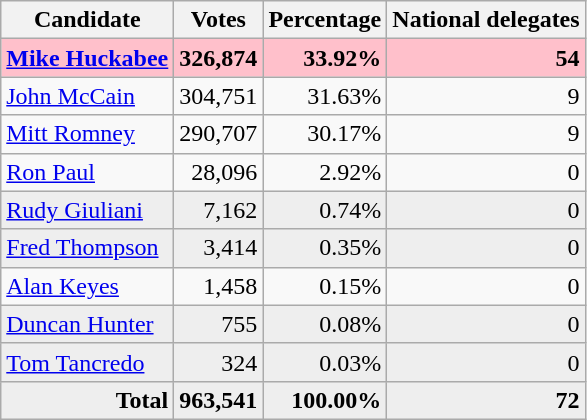<table class="wikitable" style="text-align:right;">
<tr>
<th>Candidate</th>
<th>Votes</th>
<th>Percentage</th>
<th>National delegates</th>
</tr>
<tr style="background:pink;">
<td style="text-align:left;"><strong><a href='#'>Mike Huckabee</a></strong></td>
<td><strong>326,874</strong></td>
<td><strong>33.92%</strong></td>
<td><strong>54</strong></td>
</tr>
<tr>
<td style="text-align:left;"><a href='#'>John McCain</a></td>
<td>304,751</td>
<td>31.63%</td>
<td>9</td>
</tr>
<tr>
<td style="text-align:left;"><a href='#'>Mitt Romney</a></td>
<td>290,707</td>
<td>30.17%</td>
<td>9</td>
</tr>
<tr>
<td style="text-align:left;"><a href='#'>Ron Paul</a></td>
<td>28,096</td>
<td>2.92%</td>
<td>0</td>
</tr>
<tr style="background:#eee;">
<td style="text-align:left;"><a href='#'>Rudy Giuliani</a></td>
<td>7,162</td>
<td>0.74%</td>
<td>0</td>
</tr>
<tr style="background:#eee;">
<td style="text-align:left;"><a href='#'>Fred Thompson</a></td>
<td>3,414</td>
<td>0.35%</td>
<td>0</td>
</tr>
<tr>
<td style="text-align:left;"><a href='#'>Alan Keyes</a></td>
<td>1,458</td>
<td>0.15%</td>
<td>0</td>
</tr>
<tr style="background:#eee;">
<td style="text-align:left;"><a href='#'>Duncan Hunter</a></td>
<td>755</td>
<td>0.08%</td>
<td>0</td>
</tr>
<tr style="background:#eee;">
<td style="text-align:left;"><a href='#'>Tom Tancredo</a></td>
<td>324</td>
<td>0.03%</td>
<td>0</td>
</tr>
<tr style="background:#eee;">
<td><strong>Total</strong></td>
<td><strong>963,541</strong></td>
<td><strong>100.00%</strong></td>
<td><strong>72</strong></td>
</tr>
</table>
